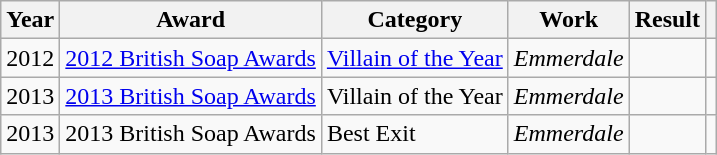<table class="wikitable">
<tr>
<th>Year</th>
<th>Award</th>
<th>Category</th>
<th>Work</th>
<th>Result</th>
<th></th>
</tr>
<tr>
<td>2012</td>
<td><a href='#'>2012 British Soap Awards</a></td>
<td><a href='#'>Villain of the Year</a></td>
<td><em>Emmerdale</em></td>
<td></td>
<td align="center"></td>
</tr>
<tr>
<td>2013</td>
<td><a href='#'>2013 British Soap Awards</a></td>
<td>Villain of the Year</td>
<td><em>Emmerdale</em></td>
<td></td>
<td align="center"></td>
</tr>
<tr>
<td>2013</td>
<td>2013 British Soap Awards</td>
<td>Best Exit</td>
<td><em>Emmerdale</em></td>
<td></td>
<td align="center"></td>
</tr>
</table>
